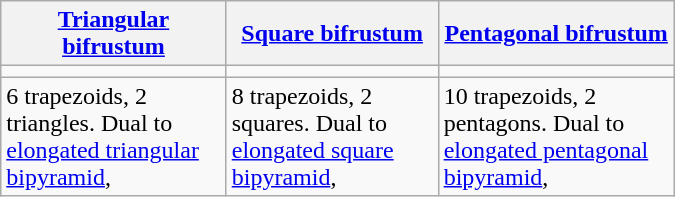<table class=wikitable width=450>
<tr>
<th><a href='#'>Triangular bifrustum</a></th>
<th><a href='#'>Square bifrustum</a></th>
<th><a href='#'>Pentagonal bifrustum</a></th>
</tr>
<tr align=center>
<td></td>
<td></td>
<td></td>
</tr>
<tr valign=top>
<td>6 trapezoids, 2 triangles. Dual to <a href='#'>elongated triangular bipyramid</a>, </td>
<td>8 trapezoids, 2 squares. Dual to <a href='#'>elongated square bipyramid</a>, </td>
<td>10 trapezoids, 2 pentagons. Dual to <a href='#'>elongated pentagonal bipyramid</a>, </td>
</tr>
</table>
